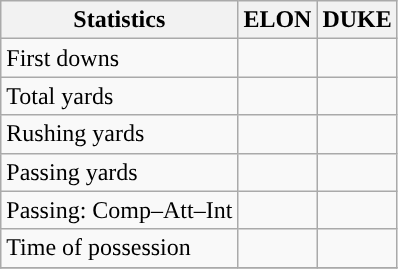<table class="wikitable" style="float: left;">
<tr>
<th>Statistics</th>
<th>ELON</th>
<th>DUKE</th>
</tr>
<tr>
<td>First downs</td>
<td></td>
<td></td>
</tr>
<tr>
<td>Total yards</td>
<td></td>
<td></td>
</tr>
<tr>
<td>Rushing yards</td>
<td></td>
<td></td>
</tr>
<tr>
<td>Passing yards</td>
<td></td>
<td></td>
</tr>
<tr>
<td>Passing: Comp–Att–Int</td>
<td></td>
<td></td>
</tr>
<tr>
<td>Time of possession</td>
<td></td>
<td></td>
</tr>
<tr>
</tr>
</table>
